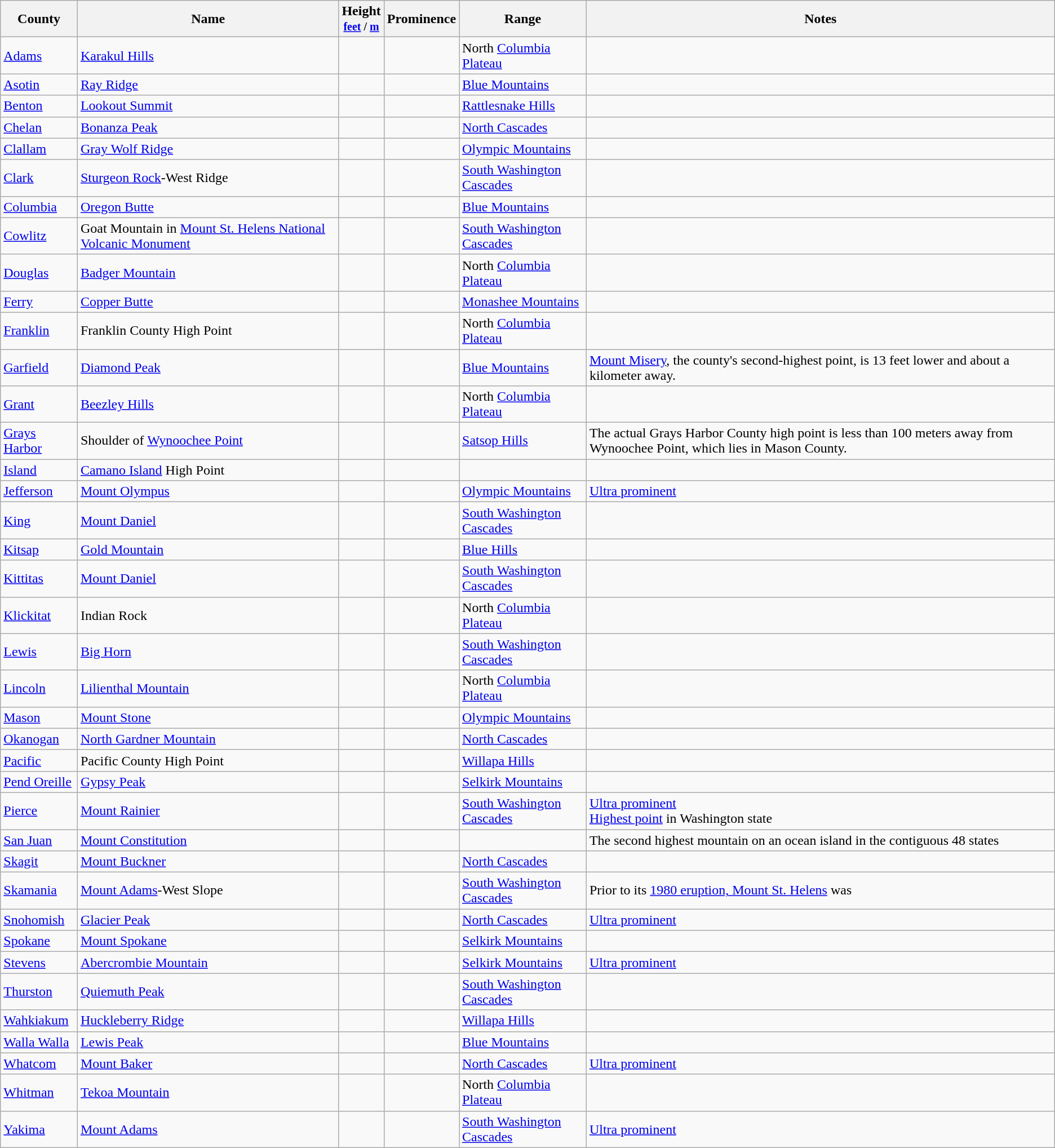<table class="wikitable sortable">
<tr>
<th>County</th>
<th>Name</th>
<th data-sort-type="number">Height<br><small><a href='#'>feet</a> / <a href='#'>m</a></small></th>
<th data-sort-type="number">Prominence</th>
<th class="unsortable">Range</th>
<th class="unsortable">Notes</th>
</tr>
<tr>
<td><a href='#'>Adams</a></td>
<td><a href='#'>Karakul Hills</a></td>
<td></td>
<td></td>
<td>North <a href='#'>Columbia Plateau</a></td>
<td></td>
</tr>
<tr>
<td><a href='#'>Asotin</a></td>
<td><a href='#'>Ray Ridge</a></td>
<td></td>
<td></td>
<td><a href='#'>Blue Mountains</a></td>
<td></td>
</tr>
<tr>
<td><a href='#'>Benton</a></td>
<td><a href='#'>Lookout Summit</a></td>
<td></td>
<td></td>
<td><a href='#'>Rattlesnake Hills</a></td>
<td></td>
</tr>
<tr>
<td><a href='#'>Chelan</a></td>
<td><a href='#'>Bonanza Peak</a></td>
<td></td>
<td></td>
<td><a href='#'>North Cascades</a></td>
<td></td>
</tr>
<tr>
<td><a href='#'>Clallam</a></td>
<td><a href='#'>Gray Wolf Ridge</a></td>
<td></td>
<td></td>
<td><a href='#'>Olympic Mountains</a></td>
<td></td>
</tr>
<tr>
<td><a href='#'>Clark</a></td>
<td><a href='#'>Sturgeon Rock</a>-West Ridge</td>
<td></td>
<td></td>
<td><a href='#'>South Washington Cascades</a></td>
<td></td>
</tr>
<tr>
<td><a href='#'>Columbia</a></td>
<td><a href='#'>Oregon Butte</a></td>
<td></td>
<td></td>
<td><a href='#'>Blue Mountains</a></td>
<td></td>
</tr>
<tr>
<td><a href='#'>Cowlitz</a></td>
<td>Goat Mountain in <a href='#'>Mount St. Helens National Volcanic Monument</a></td>
<td></td>
<td></td>
<td><a href='#'>South Washington Cascades</a></td>
<td></td>
</tr>
<tr>
<td><a href='#'>Douglas</a></td>
<td><a href='#'>Badger Mountain</a></td>
<td></td>
<td></td>
<td>North <a href='#'>Columbia Plateau</a></td>
<td></td>
</tr>
<tr>
<td><a href='#'>Ferry</a></td>
<td><a href='#'>Copper Butte</a></td>
<td></td>
<td></td>
<td><a href='#'>Monashee Mountains</a></td>
<td></td>
</tr>
<tr>
<td><a href='#'>Franklin</a></td>
<td>Franklin County High Point</td>
<td></td>
<td></td>
<td>North <a href='#'>Columbia Plateau</a></td>
<td></td>
</tr>
<tr>
<td><a href='#'>Garfield</a></td>
<td><a href='#'>Diamond Peak</a></td>
<td></td>
<td></td>
<td><a href='#'>Blue Mountains</a></td>
<td><a href='#'>Mount Misery</a>, the county's second-highest point, is 13 feet lower and about a kilometer away.</td>
</tr>
<tr>
<td><a href='#'>Grant</a></td>
<td><a href='#'>Beezley Hills</a></td>
<td></td>
<td></td>
<td>North <a href='#'>Columbia Plateau</a></td>
<td></td>
</tr>
<tr>
<td><a href='#'>Grays Harbor</a></td>
<td>Shoulder of <a href='#'>Wynoochee Point</a></td>
<td></td>
<td></td>
<td><a href='#'>Satsop Hills</a></td>
<td>The actual Grays Harbor County high point is less than 100 meters away from  Wynoochee Point, which lies in Mason County.</td>
</tr>
<tr>
<td><a href='#'>Island</a></td>
<td><a href='#'>Camano Island</a> High Point</td>
<td></td>
<td></td>
<td></td>
<td></td>
</tr>
<tr>
<td><a href='#'>Jefferson</a></td>
<td><a href='#'>Mount Olympus</a></td>
<td></td>
<td></td>
<td><a href='#'>Olympic Mountains</a></td>
<td><a href='#'>Ultra prominent</a></td>
</tr>
<tr>
<td><a href='#'>King</a></td>
<td><a href='#'>Mount Daniel</a></td>
<td></td>
<td></td>
<td><a href='#'>South Washington Cascades</a></td>
<td></td>
</tr>
<tr>
<td><a href='#'>Kitsap</a></td>
<td><a href='#'>Gold Mountain</a></td>
<td></td>
<td></td>
<td><a href='#'>Blue Hills</a></td>
<td></td>
</tr>
<tr>
<td><a href='#'>Kittitas</a></td>
<td><a href='#'>Mount Daniel</a></td>
<td></td>
<td></td>
<td><a href='#'>South Washington Cascades</a></td>
<td></td>
</tr>
<tr>
<td><a href='#'>Klickitat</a></td>
<td>Indian Rock</td>
<td></td>
<td></td>
<td>North <a href='#'>Columbia Plateau</a></td>
<td></td>
</tr>
<tr>
<td><a href='#'>Lewis</a></td>
<td><a href='#'>Big Horn</a></td>
<td></td>
<td></td>
<td><a href='#'>South Washington Cascades</a></td>
<td></td>
</tr>
<tr>
<td><a href='#'>Lincoln</a></td>
<td><a href='#'>Lilienthal Mountain</a></td>
<td></td>
<td></td>
<td>North <a href='#'>Columbia Plateau</a></td>
<td></td>
</tr>
<tr>
<td><a href='#'>Mason</a></td>
<td><a href='#'>Mount Stone</a></td>
<td></td>
<td></td>
<td><a href='#'>Olympic Mountains</a></td>
<td></td>
</tr>
<tr>
<td><a href='#'>Okanogan</a></td>
<td><a href='#'>North Gardner Mountain</a></td>
<td></td>
<td></td>
<td><a href='#'>North Cascades</a></td>
<td></td>
</tr>
<tr>
<td><a href='#'>Pacific</a></td>
<td>Pacific County High Point</td>
<td></td>
<td></td>
<td><a href='#'>Willapa Hills</a></td>
<td></td>
</tr>
<tr>
<td><a href='#'>Pend Oreille</a></td>
<td><a href='#'>Gypsy Peak</a></td>
<td></td>
<td></td>
<td><a href='#'>Selkirk Mountains</a></td>
<td></td>
</tr>
<tr>
<td><a href='#'>Pierce</a></td>
<td><a href='#'>Mount Rainier</a></td>
<td></td>
<td></td>
<td><a href='#'>South Washington Cascades</a></td>
<td><a href='#'>Ultra prominent</a><br><a href='#'>Highest point</a> in Washington state</td>
</tr>
<tr>
<td><a href='#'>San Juan</a></td>
<td><a href='#'>Mount Constitution</a></td>
<td></td>
<td></td>
<td></td>
<td>The second highest mountain on an ocean island in the contiguous 48 states</td>
</tr>
<tr>
<td><a href='#'>Skagit</a></td>
<td><a href='#'>Mount Buckner</a></td>
<td></td>
<td></td>
<td><a href='#'>North Cascades</a></td>
<td></td>
</tr>
<tr>
<td><a href='#'>Skamania</a></td>
<td><a href='#'>Mount Adams</a>-West Slope</td>
<td></td>
<td></td>
<td><a href='#'>South Washington Cascades</a></td>
<td>Prior to its <a href='#'>1980 eruption, Mount St. Helens</a> was </td>
</tr>
<tr>
<td><a href='#'>Snohomish</a></td>
<td><a href='#'>Glacier Peak</a></td>
<td></td>
<td></td>
<td><a href='#'>North Cascades</a></td>
<td><a href='#'>Ultra prominent</a></td>
</tr>
<tr>
<td><a href='#'>Spokane</a></td>
<td><a href='#'>Mount Spokane</a></td>
<td></td>
<td></td>
<td><a href='#'>Selkirk Mountains</a></td>
<td></td>
</tr>
<tr>
<td><a href='#'>Stevens</a></td>
<td><a href='#'>Abercrombie Mountain</a></td>
<td></td>
<td></td>
<td><a href='#'>Selkirk Mountains</a></td>
<td><a href='#'>Ultra prominent</a></td>
</tr>
<tr>
<td><a href='#'>Thurston</a></td>
<td><a href='#'>Quiemuth Peak</a></td>
<td></td>
<td></td>
<td><a href='#'>South Washington Cascades</a></td>
<td></td>
</tr>
<tr>
<td><a href='#'>Wahkiakum</a></td>
<td><a href='#'>Huckleberry Ridge</a></td>
<td></td>
<td></td>
<td><a href='#'>Willapa Hills</a></td>
<td></td>
</tr>
<tr>
<td><a href='#'>Walla Walla</a></td>
<td><a href='#'>Lewis Peak</a></td>
<td></td>
<td></td>
<td><a href='#'>Blue Mountains</a></td>
<td></td>
</tr>
<tr>
<td><a href='#'>Whatcom</a></td>
<td><a href='#'>Mount Baker</a></td>
<td></td>
<td></td>
<td><a href='#'>North Cascades</a></td>
<td><a href='#'>Ultra prominent</a></td>
</tr>
<tr>
<td><a href='#'>Whitman</a></td>
<td><a href='#'>Tekoa Mountain</a></td>
<td></td>
<td></td>
<td>North <a href='#'>Columbia Plateau</a></td>
<td></td>
</tr>
<tr>
<td><a href='#'>Yakima</a></td>
<td><a href='#'>Mount Adams</a></td>
<td></td>
<td></td>
<td><a href='#'>South Washington Cascades</a></td>
<td><a href='#'>Ultra prominent</a></td>
</tr>
</table>
